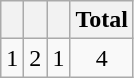<table class="wikitable">
<tr>
<th></th>
<th></th>
<th></th>
<th>Total</th>
</tr>
<tr style="text-align:center;">
<td>1</td>
<td>2</td>
<td>1</td>
<td>4</td>
</tr>
</table>
